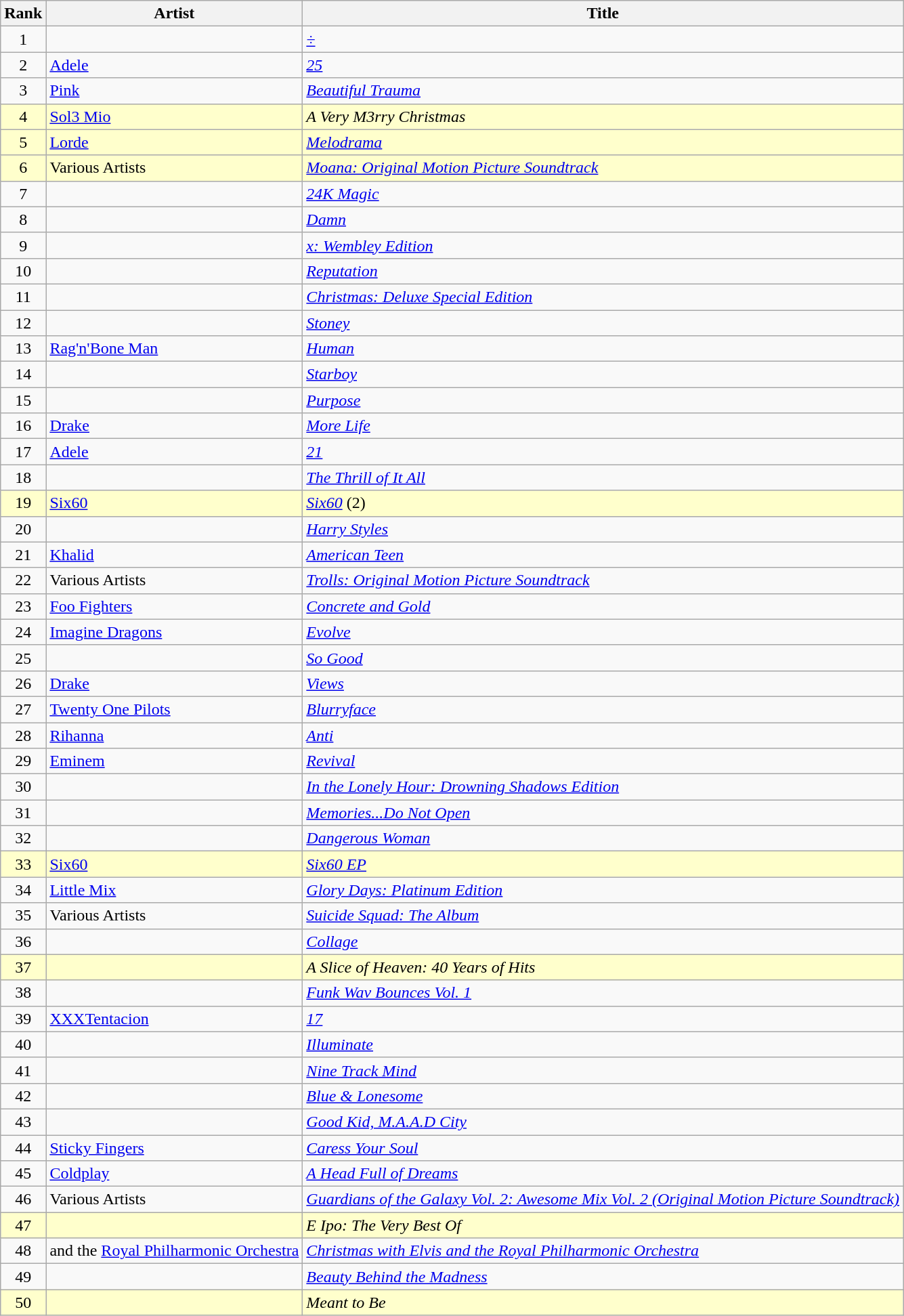<table class="wikitable sortable">
<tr>
<th>Rank</th>
<th>Artist</th>
<th>Title</th>
</tr>
<tr>
<td align="center">1</td>
<td></td>
<td><em><a href='#'>÷</a></em></td>
</tr>
<tr>
<td align="center">2</td>
<td><a href='#'>Adele</a></td>
<td><em><a href='#'>25</a></em></td>
</tr>
<tr>
<td align="center">3</td>
<td><a href='#'>Pink</a></td>
<td><em><a href='#'>Beautiful Trauma</a></em></td>
</tr>
<tr bgcolor="#FFFFCC">
<td align="center">4</td>
<td><a href='#'>Sol3 Mio</a></td>
<td><em>A Very M3rry Christmas</em></td>
</tr>
<tr bgcolor="#FFFFCC">
<td align="center">5</td>
<td><a href='#'>Lorde</a></td>
<td><em><a href='#'>Melodrama</a></em></td>
</tr>
<tr bgcolor="#FFFFCC">
<td align="center">6</td>
<td>Various Artists</td>
<td><em><a href='#'>Moana: Original Motion Picture Soundtrack</a></em></td>
</tr>
<tr>
<td align="center">7</td>
<td></td>
<td><em><a href='#'>24K Magic</a></em></td>
</tr>
<tr>
<td align="center">8</td>
<td></td>
<td><em><a href='#'>Damn</a></em></td>
</tr>
<tr>
<td align="center">9</td>
<td></td>
<td><em><a href='#'>x: Wembley Edition</a></em></td>
</tr>
<tr>
<td align="center">10</td>
<td></td>
<td><em><a href='#'>Reputation</a></em></td>
</tr>
<tr>
<td align="center">11</td>
<td></td>
<td><em><a href='#'>Christmas: Deluxe Special Edition</a></em></td>
</tr>
<tr>
<td align="center">12</td>
<td></td>
<td><em><a href='#'>Stoney</a></em></td>
</tr>
<tr>
<td align="center">13</td>
<td><a href='#'>Rag'n'Bone Man</a></td>
<td><em><a href='#'>Human</a></em></td>
</tr>
<tr>
<td align="center">14</td>
<td></td>
<td><em><a href='#'>Starboy</a></em></td>
</tr>
<tr>
<td align="center">15</td>
<td></td>
<td><em><a href='#'>Purpose</a></em></td>
</tr>
<tr>
<td align="center">16</td>
<td><a href='#'>Drake</a></td>
<td><em><a href='#'>More Life</a></em></td>
</tr>
<tr>
<td align="center">17</td>
<td><a href='#'>Adele</a></td>
<td><em><a href='#'>21</a></em></td>
</tr>
<tr>
<td align="center">18</td>
<td></td>
<td><em><a href='#'>The Thrill of It All</a></em></td>
</tr>
<tr bgcolor="#FFFFCC">
<td align="center">19</td>
<td><a href='#'>Six60</a></td>
<td><em><a href='#'>Six60</a></em> (2)</td>
</tr>
<tr>
<td align="center">20</td>
<td></td>
<td><em><a href='#'>Harry Styles</a></em></td>
</tr>
<tr>
<td align="center">21</td>
<td><a href='#'>Khalid</a></td>
<td><em><a href='#'>American Teen</a></em></td>
</tr>
<tr>
<td align="center">22</td>
<td>Various Artists</td>
<td><em><a href='#'>Trolls: Original Motion Picture Soundtrack</a></em></td>
</tr>
<tr>
<td align="center">23</td>
<td><a href='#'>Foo Fighters</a></td>
<td><em><a href='#'>Concrete and Gold</a></em></td>
</tr>
<tr>
<td align="center">24</td>
<td><a href='#'>Imagine Dragons</a></td>
<td><em><a href='#'>Evolve</a></em></td>
</tr>
<tr>
<td align="center">25</td>
<td></td>
<td><em><a href='#'>So Good</a></em></td>
</tr>
<tr>
<td align="center">26</td>
<td><a href='#'>Drake</a></td>
<td><em><a href='#'>Views</a></em></td>
</tr>
<tr>
<td align="center">27</td>
<td><a href='#'>Twenty One Pilots</a></td>
<td><em><a href='#'>Blurryface</a></em></td>
</tr>
<tr>
<td align="center">28</td>
<td><a href='#'>Rihanna</a></td>
<td><em><a href='#'>Anti</a></em></td>
</tr>
<tr>
<td align="center">29</td>
<td><a href='#'>Eminem</a></td>
<td><em><a href='#'>Revival</a></em></td>
</tr>
<tr>
<td align="center">30</td>
<td></td>
<td><em><a href='#'>In the Lonely Hour: Drowning Shadows Edition</a></em></td>
</tr>
<tr>
<td align="center">31</td>
<td></td>
<td><em><a href='#'>Memories...Do Not Open</a></em></td>
</tr>
<tr>
<td align="center">32</td>
<td></td>
<td><em><a href='#'>Dangerous Woman</a></em></td>
</tr>
<tr bgcolor="#FFFFCC">
<td align="center">33</td>
<td><a href='#'>Six60</a></td>
<td><em><a href='#'>Six60 EP</a></em></td>
</tr>
<tr>
<td align="center">34</td>
<td><a href='#'>Little Mix</a></td>
<td><em><a href='#'>Glory Days: Platinum Edition</a></em></td>
</tr>
<tr>
<td align="center">35</td>
<td>Various Artists</td>
<td><em><a href='#'>Suicide Squad: The Album</a></em></td>
</tr>
<tr>
<td align="center">36</td>
<td></td>
<td><em><a href='#'>Collage</a></em></td>
</tr>
<tr bgcolor="#FFFFCC">
<td align="center">37</td>
<td></td>
<td><em>A Slice of Heaven: 40 Years of Hits</em></td>
</tr>
<tr>
<td align="center">38</td>
<td></td>
<td><em><a href='#'>Funk Wav Bounces Vol. 1</a></em></td>
</tr>
<tr>
<td align="center">39</td>
<td><a href='#'>XXXTentacion</a></td>
<td><em><a href='#'>17</a></em></td>
</tr>
<tr>
<td align="center">40</td>
<td></td>
<td><em><a href='#'>Illuminate</a></em></td>
</tr>
<tr>
<td align="center">41</td>
<td></td>
<td><em><a href='#'>Nine Track Mind</a></em></td>
</tr>
<tr>
<td align="center">42</td>
<td></td>
<td><em><a href='#'>Blue & Lonesome</a></em></td>
</tr>
<tr>
<td align="center">43</td>
<td></td>
<td><em><a href='#'>Good Kid, M.A.A.D City</a></em></td>
</tr>
<tr>
<td align="center">44</td>
<td><a href='#'>Sticky Fingers</a></td>
<td><em><a href='#'>Caress Your Soul</a></em></td>
</tr>
<tr>
<td align="center">45</td>
<td><a href='#'>Coldplay</a></td>
<td><em><a href='#'>A Head Full of Dreams</a></em></td>
</tr>
<tr>
<td align="center">46</td>
<td>Various Artists</td>
<td><em><a href='#'>Guardians of the Galaxy Vol. 2: Awesome Mix Vol. 2 (Original Motion Picture Soundtrack)</a></em></td>
</tr>
<tr bgcolor="#FFFFCC">
<td align="center">47</td>
<td></td>
<td><em>E Ipo: The Very Best Of</em></td>
</tr>
<tr>
<td align="center">48</td>
<td> and the <a href='#'>Royal Philharmonic Orchestra</a></td>
<td><em><a href='#'>Christmas with Elvis and the Royal Philharmonic Orchestra</a></em></td>
</tr>
<tr>
<td align="center">49</td>
<td></td>
<td><em><a href='#'>Beauty Behind the Madness</a></em></td>
</tr>
<tr bgcolor="#FFFFCC">
<td align="center">50</td>
<td></td>
<td><em>Meant to Be</em></td>
</tr>
</table>
